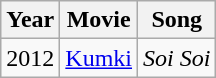<table class="wikitable">
<tr>
<th>Year</th>
<th>Movie</th>
<th>Song</th>
</tr>
<tr>
<td>2012</td>
<td><a href='#'>Kumki</a></td>
<td><em>Soi Soi</em></td>
</tr>
</table>
